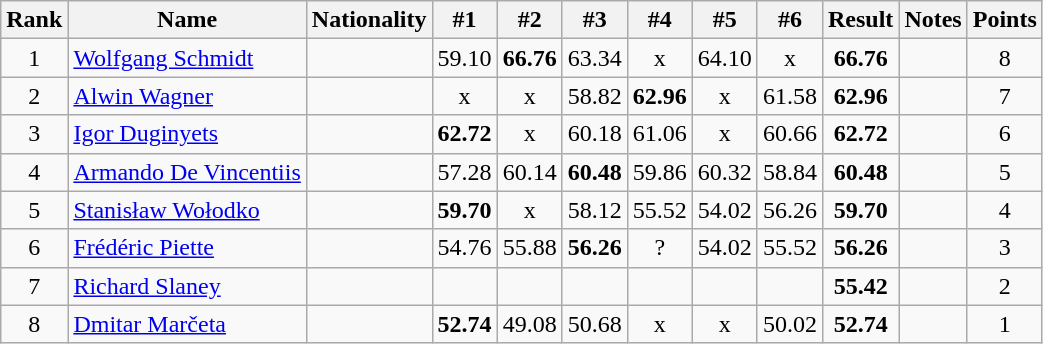<table class="wikitable sortable" style="text-align:center">
<tr>
<th>Rank</th>
<th>Name</th>
<th>Nationality</th>
<th>#1</th>
<th>#2</th>
<th>#3</th>
<th>#4</th>
<th>#5</th>
<th>#6</th>
<th>Result</th>
<th>Notes</th>
<th>Points</th>
</tr>
<tr>
<td>1</td>
<td align=left><a href='#'>Wolfgang Schmidt</a></td>
<td align=left></td>
<td>59.10</td>
<td><strong>66.76</strong></td>
<td>63.34</td>
<td>x</td>
<td>64.10</td>
<td>x</td>
<td><strong>66.76</strong></td>
<td></td>
<td>8</td>
</tr>
<tr>
<td>2</td>
<td align=left><a href='#'>Alwin Wagner</a></td>
<td align=left></td>
<td>x</td>
<td>x</td>
<td>58.82</td>
<td><strong>62.96</strong></td>
<td>x</td>
<td>61.58</td>
<td><strong>62.96</strong></td>
<td></td>
<td>7</td>
</tr>
<tr>
<td>3</td>
<td align=left><a href='#'>Igor Duginyets</a></td>
<td align=left></td>
<td><strong>62.72</strong></td>
<td>x</td>
<td>60.18</td>
<td>61.06</td>
<td>x</td>
<td>60.66</td>
<td><strong>62.72</strong></td>
<td></td>
<td>6</td>
</tr>
<tr>
<td>4</td>
<td align=left><a href='#'>Armando De Vincentiis</a></td>
<td align=left></td>
<td>57.28</td>
<td>60.14</td>
<td><strong>60.48</strong></td>
<td>59.86</td>
<td>60.32</td>
<td>58.84</td>
<td><strong>60.48</strong></td>
<td></td>
<td>5</td>
</tr>
<tr>
<td>5</td>
<td align=left><a href='#'>Stanisław Wołodko</a></td>
<td align=left></td>
<td><strong>59.70</strong></td>
<td>x</td>
<td>58.12</td>
<td>55.52</td>
<td>54.02</td>
<td>56.26</td>
<td><strong>59.70</strong></td>
<td></td>
<td>4</td>
</tr>
<tr>
<td>6</td>
<td align=left><a href='#'>Frédéric Piette</a></td>
<td align=left></td>
<td>54.76</td>
<td>55.88</td>
<td><strong>56.26</strong></td>
<td>?</td>
<td>54.02</td>
<td>55.52</td>
<td><strong>56.26</strong></td>
<td></td>
<td>3</td>
</tr>
<tr>
<td>7</td>
<td align=left><a href='#'>Richard Slaney</a></td>
<td align=left></td>
<td></td>
<td></td>
<td></td>
<td></td>
<td></td>
<td></td>
<td><strong>55.42</strong></td>
<td></td>
<td>2</td>
</tr>
<tr>
<td>8</td>
<td align=left><a href='#'>Dmitar Marčeta</a></td>
<td align=left></td>
<td><strong>52.74</strong></td>
<td>49.08</td>
<td>50.68</td>
<td>x</td>
<td>x</td>
<td>50.02</td>
<td><strong>52.74</strong></td>
<td></td>
<td>1</td>
</tr>
</table>
